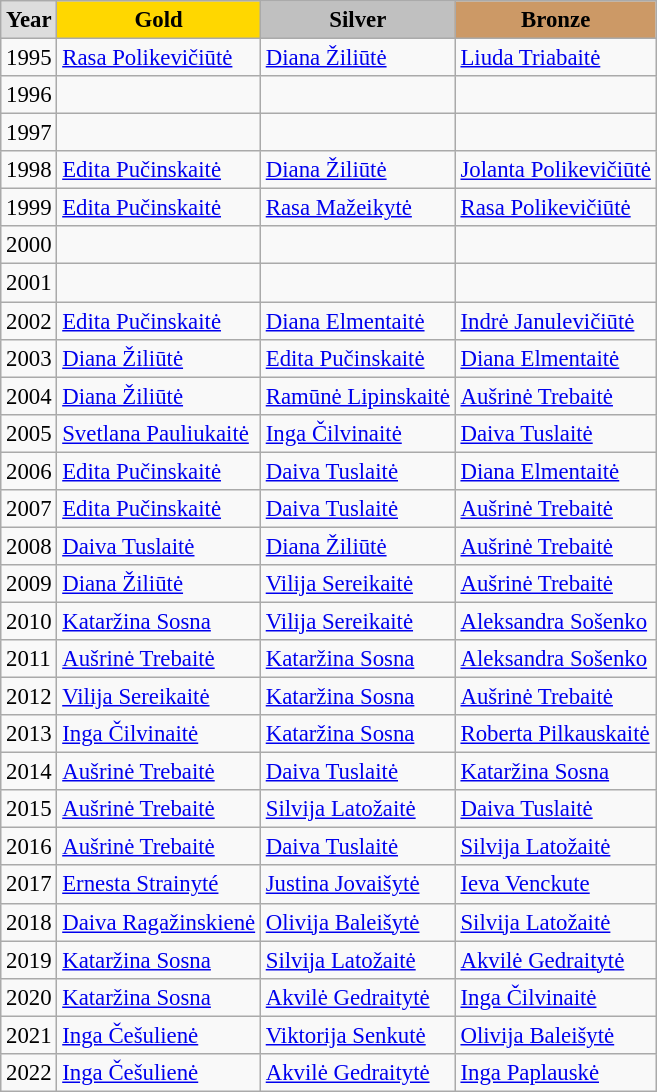<table class="wikitable sortable" style="font-size:95%">
<tr style="text-align:center; background:#e4e4e4; font-weight:bold;">
<td style="background:#ddd; ">Year</td>
<td style="background:gold; ">Gold</td>
<td style="background:silver; ">Silver</td>
<td style="background:#c96; ">Bronze</td>
</tr>
<tr>
<td>1995</td>
<td><a href='#'>Rasa Polikevičiūtė</a></td>
<td><a href='#'>Diana Žiliūtė</a></td>
<td><a href='#'>Liuda Triabaitė</a></td>
</tr>
<tr>
<td>1996</td>
<td></td>
<td></td>
<td></td>
</tr>
<tr>
<td>1997</td>
<td></td>
<td></td>
<td></td>
</tr>
<tr>
<td>1998</td>
<td><a href='#'>Edita Pučinskaitė</a></td>
<td><a href='#'>Diana Žiliūtė</a></td>
<td><a href='#'>Jolanta Polikevičiūtė</a></td>
</tr>
<tr>
<td>1999</td>
<td><a href='#'>Edita Pučinskaitė</a></td>
<td><a href='#'>Rasa Mažeikytė</a></td>
<td><a href='#'>Rasa Polikevičiūtė</a></td>
</tr>
<tr>
<td>2000</td>
<td></td>
<td></td>
<td></td>
</tr>
<tr>
<td>2001</td>
<td></td>
<td></td>
<td></td>
</tr>
<tr>
<td>2002</td>
<td><a href='#'>Edita Pučinskaitė</a></td>
<td><a href='#'>Diana Elmentaitė</a></td>
<td><a href='#'>Indrė Janulevičiūtė</a></td>
</tr>
<tr>
<td>2003</td>
<td><a href='#'>Diana Žiliūtė</a></td>
<td><a href='#'>Edita Pučinskaitė</a></td>
<td><a href='#'>Diana Elmentaitė</a></td>
</tr>
<tr>
<td>2004</td>
<td><a href='#'>Diana Žiliūtė</a></td>
<td><a href='#'>Ramūnė Lipinskaitė</a></td>
<td><a href='#'>Aušrinė Trebaitė</a></td>
</tr>
<tr>
<td>2005</td>
<td><a href='#'>Svetlana Pauliukaitė</a></td>
<td><a href='#'>Inga Čilvinaitė</a></td>
<td><a href='#'>Daiva Tuslaitė</a></td>
</tr>
<tr>
<td>2006</td>
<td><a href='#'>Edita Pučinskaitė</a></td>
<td><a href='#'>Daiva Tuslaitė</a></td>
<td><a href='#'>Diana Elmentaitė</a></td>
</tr>
<tr>
<td>2007</td>
<td><a href='#'>Edita Pučinskaitė</a></td>
<td><a href='#'>Daiva Tuslaitė</a></td>
<td><a href='#'>Aušrinė Trebaitė</a></td>
</tr>
<tr>
<td>2008</td>
<td><a href='#'>Daiva Tuslaitė</a></td>
<td><a href='#'>Diana Žiliūtė</a></td>
<td><a href='#'>Aušrinė Trebaitė</a></td>
</tr>
<tr>
<td>2009</td>
<td><a href='#'>Diana Žiliūtė</a></td>
<td><a href='#'>Vilija Sereikaitė</a></td>
<td><a href='#'>Aušrinė Trebaitė</a></td>
</tr>
<tr>
<td>2010</td>
<td><a href='#'>Kataržina Sosna</a></td>
<td><a href='#'>Vilija Sereikaitė</a></td>
<td><a href='#'>Aleksandra Sošenko</a></td>
</tr>
<tr>
<td>2011</td>
<td><a href='#'>Aušrinė Trebaitė</a></td>
<td><a href='#'>Kataržina Sosna</a></td>
<td><a href='#'>Aleksandra Sošenko</a></td>
</tr>
<tr>
<td>2012</td>
<td><a href='#'>Vilija Sereikaitė</a></td>
<td><a href='#'>Kataržina Sosna</a></td>
<td><a href='#'>Aušrinė Trebaitė</a></td>
</tr>
<tr>
<td>2013</td>
<td><a href='#'>Inga Čilvinaitė</a></td>
<td><a href='#'>Kataržina Sosna</a></td>
<td><a href='#'>Roberta Pilkauskaitė</a></td>
</tr>
<tr>
<td>2014</td>
<td><a href='#'>Aušrinė Trebaitė</a></td>
<td><a href='#'>Daiva Tuslaitė</a></td>
<td><a href='#'>Kataržina Sosna</a></td>
</tr>
<tr>
<td>2015</td>
<td><a href='#'>Aušrinė Trebaitė</a></td>
<td><a href='#'>Silvija Latožaitė</a></td>
<td><a href='#'>Daiva Tuslaitė</a></td>
</tr>
<tr>
<td>2016</td>
<td><a href='#'>Aušrinė Trebaitė</a></td>
<td><a href='#'>Daiva Tuslaitė</a></td>
<td><a href='#'>Silvija Latožaitė</a></td>
</tr>
<tr>
<td>2017</td>
<td><a href='#'>Ernesta Strainyté</a></td>
<td><a href='#'>Justina Jovaišytė</a></td>
<td><a href='#'>Ieva Venckute</a></td>
</tr>
<tr>
<td>2018</td>
<td><a href='#'>Daiva Ragažinskienė</a></td>
<td><a href='#'>Olivija Baleišytė</a></td>
<td><a href='#'>Silvija Latožaitė</a></td>
</tr>
<tr>
<td>2019</td>
<td><a href='#'>Kataržina Sosna</a></td>
<td><a href='#'>Silvija Latožaitė</a></td>
<td><a href='#'>Akvilė Gedraitytė</a></td>
</tr>
<tr>
<td>2020</td>
<td><a href='#'>Kataržina Sosna</a></td>
<td><a href='#'>Akvilė Gedraitytė</a></td>
<td><a href='#'>Inga Čilvinaitė</a></td>
</tr>
<tr>
<td>2021</td>
<td><a href='#'>Inga Češulienė</a></td>
<td><a href='#'>Viktorija Senkutė</a></td>
<td><a href='#'>Olivija Baleišytė</a></td>
</tr>
<tr>
<td>2022</td>
<td><a href='#'>Inga Češulienė</a></td>
<td><a href='#'>Akvilė Gedraitytė</a></td>
<td><a href='#'>Inga Paplauskė</a></td>
</tr>
</table>
